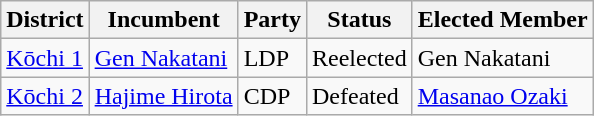<table class="wikitable">
<tr>
<th>District</th>
<th>Incumbent</th>
<th>Party</th>
<th>Status</th>
<th>Elected Member</th>
</tr>
<tr>
<td><a href='#'>Kōchi 1</a></td>
<td><a href='#'>Gen Nakatani</a></td>
<td>LDP</td>
<td>Reelected</td>
<td>Gen Nakatani</td>
</tr>
<tr>
<td><a href='#'>Kōchi 2</a></td>
<td><a href='#'>Hajime Hirota</a></td>
<td>CDP</td>
<td>Defeated</td>
<td><a href='#'>Masanao Ozaki</a></td>
</tr>
</table>
